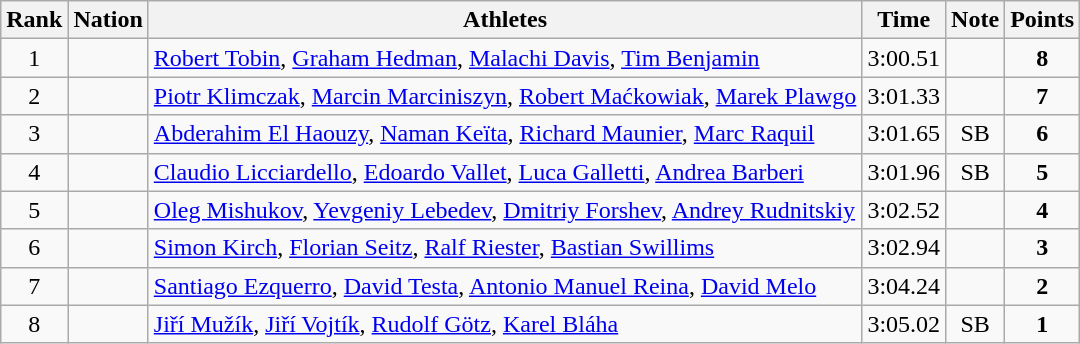<table class="wikitable sortable" style="text-align:center">
<tr>
<th>Rank</th>
<th>Nation</th>
<th>Athletes</th>
<th>Time</th>
<th>Note</th>
<th>Points</th>
</tr>
<tr>
<td>1</td>
<td align=left></td>
<td align=left><a href='#'>Robert Tobin</a>, <a href='#'>Graham Hedman</a>, <a href='#'>Malachi Davis</a>, <a href='#'>Tim Benjamin</a></td>
<td>3:00.51</td>
<td></td>
<td><strong>8</strong></td>
</tr>
<tr>
<td>2</td>
<td align=left></td>
<td align=left><a href='#'>Piotr Klimczak</a>, <a href='#'>Marcin Marciniszyn</a>, <a href='#'>Robert Maćkowiak</a>, <a href='#'>Marek Plawgo</a></td>
<td>3:01.33</td>
<td></td>
<td><strong>7</strong></td>
</tr>
<tr>
<td>3</td>
<td align=left></td>
<td align=left><a href='#'>Abderahim El Haouzy</a>, <a href='#'>Naman Keïta</a>, <a href='#'>Richard Maunier</a>, <a href='#'>Marc Raquil</a></td>
<td>3:01.65</td>
<td>SB</td>
<td><strong>6</strong></td>
</tr>
<tr>
<td>4</td>
<td align=left></td>
<td align=left><a href='#'>Claudio Licciardello</a>, <a href='#'>Edoardo Vallet</a>, <a href='#'>Luca Galletti</a>, <a href='#'>Andrea Barberi</a></td>
<td>3:01.96</td>
<td>SB</td>
<td><strong>5</strong></td>
</tr>
<tr>
<td>5</td>
<td align=left></td>
<td align=left><a href='#'>Oleg Mishukov</a>, <a href='#'>Yevgeniy Lebedev</a>, <a href='#'>Dmitriy Forshev</a>, <a href='#'>Andrey Rudnitskiy</a></td>
<td>3:02.52</td>
<td></td>
<td><strong>4</strong></td>
</tr>
<tr>
<td>6</td>
<td align=left></td>
<td align=left><a href='#'>Simon Kirch</a>, <a href='#'>Florian Seitz</a>, <a href='#'>Ralf Riester</a>, <a href='#'>Bastian Swillims</a></td>
<td>3:02.94</td>
<td></td>
<td><strong>3</strong></td>
</tr>
<tr>
<td>7</td>
<td align=left></td>
<td align=left><a href='#'>Santiago Ezquerro</a>, <a href='#'>David Testa</a>, <a href='#'>Antonio Manuel Reina</a>, <a href='#'>David Melo</a></td>
<td>3:04.24</td>
<td></td>
<td><strong>2</strong></td>
</tr>
<tr>
<td>8</td>
<td align=left></td>
<td align=left><a href='#'>Jiří Mužík</a>, <a href='#'>Jiří Vojtík</a>, <a href='#'>Rudolf Götz</a>, <a href='#'>Karel Bláha</a></td>
<td>3:05.02</td>
<td>SB</td>
<td><strong>1</strong></td>
</tr>
</table>
